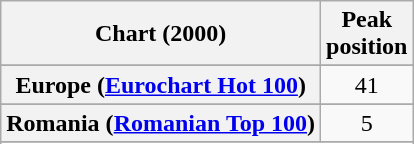<table class="wikitable sortable plainrowheaders" style="text-align:center">
<tr>
<th scope="col">Chart (2000)</th>
<th scope="col">Peak<br>position</th>
</tr>
<tr>
</tr>
<tr>
<th scope="row">Europe (<a href='#'>Eurochart Hot 100</a>)</th>
<td>41</td>
</tr>
<tr>
</tr>
<tr>
</tr>
<tr>
<th scope="row">Romania (<a href='#'>Romanian Top 100</a>)</th>
<td>5</td>
</tr>
<tr>
</tr>
<tr>
</tr>
<tr>
</tr>
<tr>
</tr>
</table>
